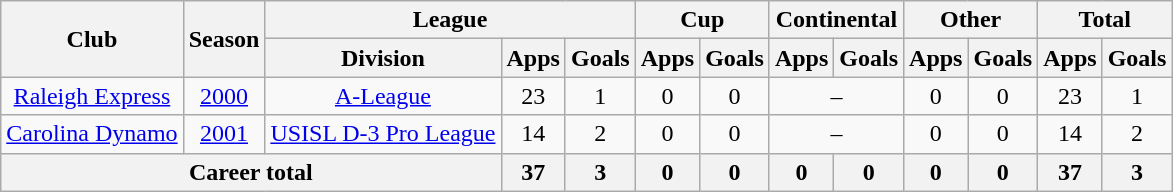<table class="wikitable" style="text-align: center">
<tr>
<th rowspan="2">Club</th>
<th rowspan="2">Season</th>
<th colspan="3">League</th>
<th colspan="2">Cup</th>
<th colspan="2">Continental</th>
<th colspan="2">Other</th>
<th colspan="2">Total</th>
</tr>
<tr>
<th>Division</th>
<th>Apps</th>
<th>Goals</th>
<th>Apps</th>
<th>Goals</th>
<th>Apps</th>
<th>Goals</th>
<th>Apps</th>
<th>Goals</th>
<th>Apps</th>
<th>Goals</th>
</tr>
<tr>
<td><a href='#'>Raleigh Express</a></td>
<td><a href='#'>2000</a></td>
<td><a href='#'>A-League</a></td>
<td>23</td>
<td>1</td>
<td>0</td>
<td>0</td>
<td colspan="2">–</td>
<td>0</td>
<td>0</td>
<td>23</td>
<td>1</td>
</tr>
<tr>
<td><a href='#'>Carolina Dynamo</a></td>
<td><a href='#'>2001</a></td>
<td><a href='#'>USISL D-3 Pro League</a></td>
<td>14</td>
<td>2</td>
<td>0</td>
<td>0</td>
<td colspan="2">–</td>
<td>0</td>
<td>0</td>
<td>14</td>
<td>2</td>
</tr>
<tr>
<th colspan="3"><strong>Career total</strong></th>
<th>37</th>
<th>3</th>
<th>0</th>
<th>0</th>
<th>0</th>
<th>0</th>
<th>0</th>
<th>0</th>
<th>37</th>
<th>3</th>
</tr>
</table>
